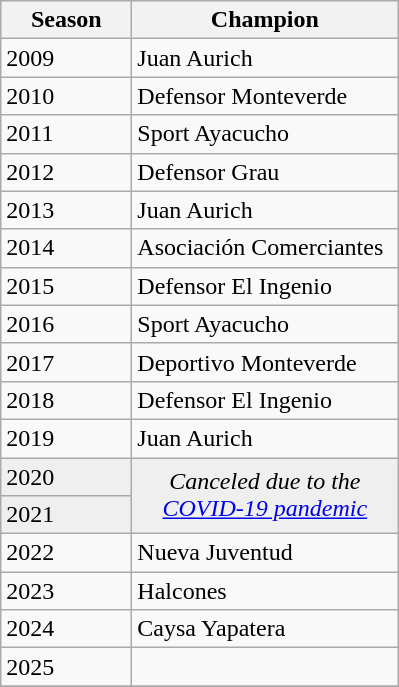<table class="wikitable sortable">
<tr>
<th width=80px>Season</th>
<th width=170px>Champion</th>
</tr>
<tr>
<td>2009</td>
<td>Juan Aurich</td>
</tr>
<tr>
<td>2010</td>
<td>Defensor Monteverde</td>
</tr>
<tr>
<td>2011</td>
<td>Sport Ayacucho</td>
</tr>
<tr>
<td>2012</td>
<td>Defensor Grau</td>
</tr>
<tr>
<td>2013</td>
<td>Juan Aurich</td>
</tr>
<tr>
<td>2014</td>
<td>Asociación Comerciantes</td>
</tr>
<tr>
<td>2015</td>
<td>Defensor El Ingenio</td>
</tr>
<tr>
<td>2016</td>
<td>Sport Ayacucho</td>
</tr>
<tr>
<td>2017</td>
<td>Deportivo Monteverde</td>
</tr>
<tr>
<td>2018</td>
<td>Defensor El Ingenio</td>
</tr>
<tr>
<td>2019</td>
<td>Juan Aurich</td>
</tr>
<tr bgcolor=#efefef>
<td>2020</td>
<td rowspan=2 colspan="1" align=center><em>Canceled due to the <a href='#'>COVID-19 pandemic</a></em></td>
</tr>
<tr bgcolor=#efefef>
<td>2021</td>
</tr>
<tr>
<td>2022</td>
<td>Nueva Juventud</td>
</tr>
<tr>
<td>2023</td>
<td>Halcones</td>
</tr>
<tr>
<td>2024</td>
<td>Caysa Yapatera</td>
</tr>
<tr>
<td>2025</td>
<td></td>
</tr>
<tr>
</tr>
</table>
